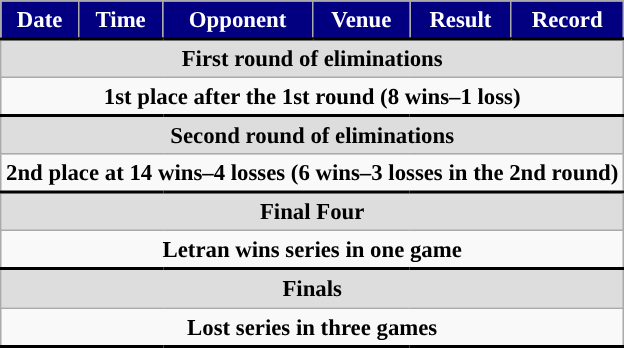<table class="wikitable" style="font-size:95%; align=center; valign=middle;">
<tr>
<th style="color: white; background-color: #020080; border-bottom: 2px solid #000000;">Date</th>
<th style="color: white; background-color: #020080; border-bottom: 2px solid #000000;">Time</th>
<th style="color: white; background-color: #020080; border-bottom: 2px solid #000000;">Opponent</th>
<th style="color: white; background-color: #020080; border-bottom: 2px solid #000000;">Venue</th>
<th style="color: white; background-color: #020080; border-bottom: 2px solid #000000;">Result</th>
<th style="color: white; background-color: #020080; border-bottom: 2px solid #000000;">Record</th>
</tr>
<tr style="background:#dddddd; border-bottom: 1px solid #000000; text-align:center;">
<td colspan="7"><strong>First round of eliminations</strong><br>







</td>
</tr>
<tr style="border-bottom: 2px solid #000000; text-align:center;">
<td colspan="7"><strong>1st place after the 1st round (8 wins–1 loss)</strong></td>
</tr>
<tr style="background:#dddddd; border-bottom: 1px solid #000000; text-align:center;">
<td colspan="7"><strong>Second round of eliminations</strong><br>







</td>
</tr>
<tr style="border-bottom: 2px solid #000000; text-align:center;">
<td colspan="7"><strong>2nd place at 14 wins–4 losses (6 wins–3 losses in the 2nd round)</strong></td>
</tr>
<tr style="background:#dddddd; border-bottom: 1px solid #000000; text-align:center;">
<td colspan="7"><strong>Final Four</strong><br></td>
</tr>
<tr style="border-bottom: 2px solid #000000; text-align:center;">
<td colspan="7"><strong>Letran wins series in one game</strong></td>
</tr>
<tr style="background:#dddddd; border-bottom: 1px solid #000000; text-align:center;">
<td colspan="7"><strong>Finals</strong><br>

</td>
</tr>
<tr style="border-bottom: 2px solid #000000; text-align:center;">
<td colspan="7"><strong>Lost series in three games</strong></td>
</tr>
</table>
